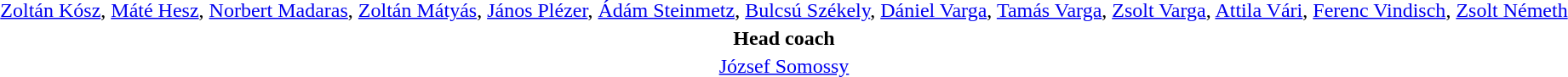<table style="text-align: center; margin-top: 2em; margin-left: auto; margin-right: auto">
<tr>
<td><a href='#'>Zoltán Kósz</a>, <a href='#'>Máté Hesz</a>, <a href='#'>Norbert Madaras</a>, <a href='#'>Zoltán Mátyás</a>, <a href='#'>János Plézer</a>, <a href='#'>Ádám Steinmetz</a>, <a href='#'>Bulcsú Székely</a>, <a href='#'>Dániel Varga</a>, <a href='#'>Tamás Varga</a>, <a href='#'>Zsolt Varga</a>, <a href='#'>Attila Vári</a>, <a href='#'>Ferenc Vindisch</a>, <a href='#'>Zsolt Németh</a></td>
</tr>
<tr>
<td><strong>Head coach</strong></td>
</tr>
<tr>
<td><a href='#'>József Somossy</a></td>
</tr>
</table>
